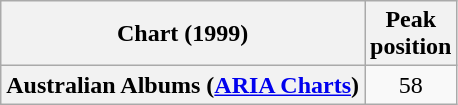<table class="wikitable sortable plainrowheaders" style="text-align:center">
<tr>
<th scope="col">Chart (1999)</th>
<th scope="col">Peak<br>position</th>
</tr>
<tr>
<th scope="row">Australian Albums (<a href='#'>ARIA Charts</a>)</th>
<td>58</td>
</tr>
</table>
